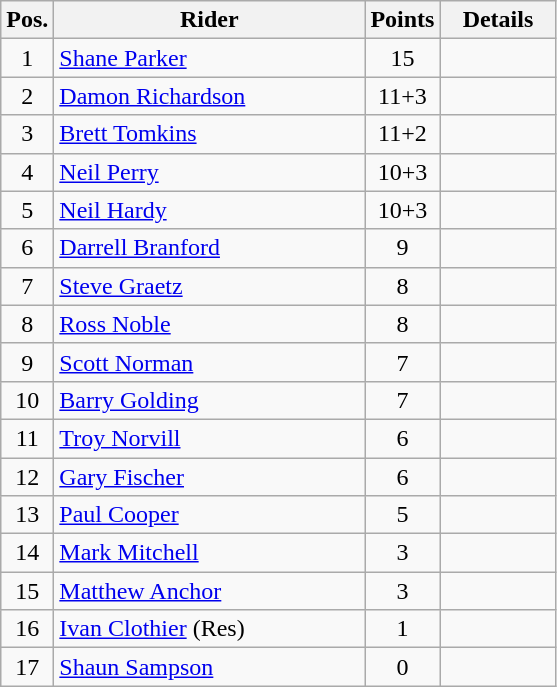<table class=wikitable>
<tr>
<th width=25px>Pos.</th>
<th width=200px>Rider</th>
<th width=40px>Points</th>
<th width=70px>Details</th>
</tr>
<tr align=center >
<td>1</td>
<td align=left><a href='#'>Shane Parker</a></td>
<td>15</td>
<td></td>
</tr>
<tr align=center >
<td>2</td>
<td align=left><a href='#'>Damon Richardson</a></td>
<td>11+3</td>
<td></td>
</tr>
<tr align=center >
<td>3</td>
<td align=left><a href='#'>Brett Tomkins</a></td>
<td>11+2</td>
<td></td>
</tr>
<tr align=center>
<td>4</td>
<td align=left><a href='#'>Neil Perry</a></td>
<td>10+3</td>
<td></td>
</tr>
<tr align=center>
<td>5</td>
<td align=left><a href='#'>Neil Hardy</a></td>
<td>10+3</td>
<td></td>
</tr>
<tr align=center>
<td>6</td>
<td align=left><a href='#'>Darrell Branford</a></td>
<td>9</td>
<td></td>
</tr>
<tr align=center>
<td>7</td>
<td align=left><a href='#'>Steve Graetz</a></td>
<td>8</td>
<td></td>
</tr>
<tr align=center>
<td>8</td>
<td align=left><a href='#'>Ross Noble</a></td>
<td>8</td>
<td></td>
</tr>
<tr align=center>
<td>9</td>
<td align=left><a href='#'>Scott Norman</a></td>
<td>7</td>
<td></td>
</tr>
<tr align=center>
<td>10</td>
<td align=left><a href='#'>Barry Golding</a></td>
<td>7</td>
<td></td>
</tr>
<tr align=center>
<td>11</td>
<td align=left><a href='#'>Troy Norvill</a></td>
<td>6</td>
<td></td>
</tr>
<tr align=center>
<td>12</td>
<td align=left><a href='#'>Gary Fischer</a></td>
<td>6</td>
<td></td>
</tr>
<tr align=center>
<td>13</td>
<td align=left><a href='#'>Paul Cooper</a></td>
<td>5</td>
<td></td>
</tr>
<tr align=center>
<td>14</td>
<td align=left><a href='#'>Mark Mitchell</a></td>
<td>3</td>
<td></td>
</tr>
<tr align=center>
<td>15</td>
<td align=left><a href='#'>Matthew Anchor</a></td>
<td>3</td>
<td></td>
</tr>
<tr align=center>
<td>16</td>
<td align=left><a href='#'>Ivan Clothier</a> (Res)</td>
<td>1</td>
<td></td>
</tr>
<tr align=center>
<td>17</td>
<td align=left><a href='#'>Shaun Sampson</a></td>
<td>0</td>
<td></td>
</tr>
</table>
